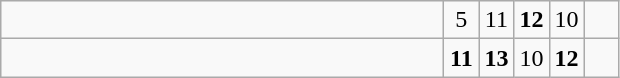<table class="wikitable">
<tr>
<td style="width:18em"></td>
<td align=center style="width:1em">5</td>
<td align=center style="width:1em">11</td>
<td align=center style="width:1em"><strong>12</strong></td>
<td align=center style="width:1em">10</td>
<td align=center style="width:1em"></td>
</tr>
<tr>
<td style="width:18em"><strong></strong></td>
<td align=center style="width:1em"><strong>11</strong></td>
<td align=center style="width:1em"><strong>13</strong></td>
<td align=center style="width:1em">10</td>
<td align=center style="width:1em"><strong>12</strong></td>
<td align=center style="width:1em"></td>
</tr>
</table>
